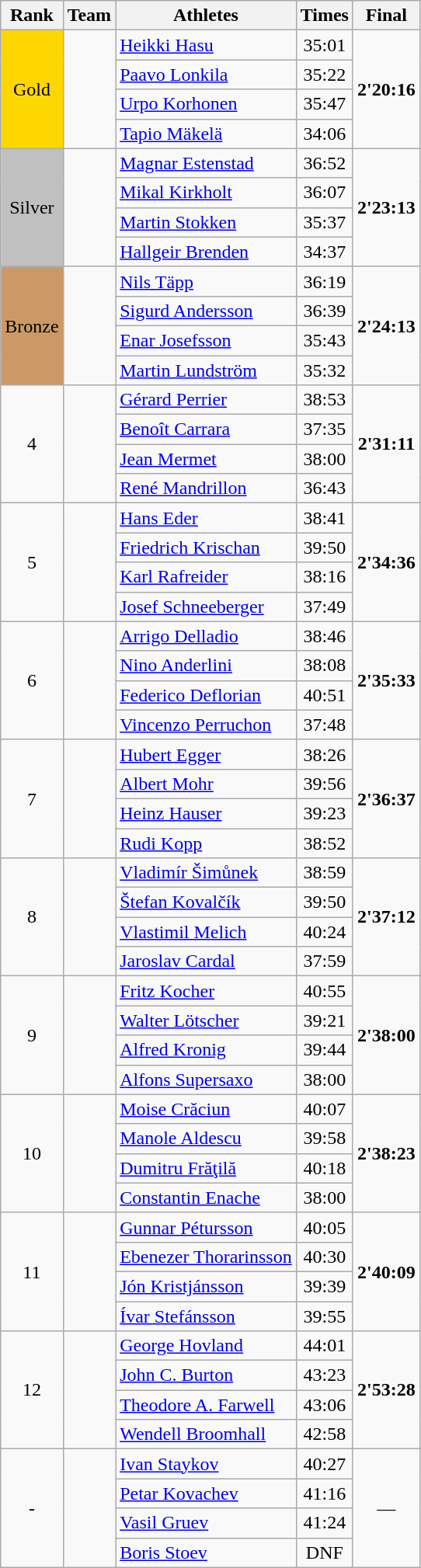<table class="wikitable">
<tr>
<th>Rank</th>
<th>Team</th>
<th>Athletes</th>
<th>Times</th>
<th>Final</th>
</tr>
<tr>
<td bgcolor='gold' align='center' rowspan='4'>Gold</td>
<td rowspan = '4'></td>
<td><a href='#'>Heikki Hasu</a></td>
<td align='center'>35:01</td>
<td align='center' rowspan='4'><strong>2'20:16</strong></td>
</tr>
<tr>
<td><a href='#'>Paavo Lonkila</a></td>
<td align='center'>35:22</td>
</tr>
<tr>
<td><a href='#'>Urpo Korhonen</a></td>
<td align='center'>35:47</td>
</tr>
<tr>
<td><a href='#'>Tapio Mäkelä</a></td>
<td align='center'>34:06</td>
</tr>
<tr>
<td bgcolor='silver' align='center' rowspan='4'>Silver</td>
<td rowspan = '4'></td>
<td><a href='#'>Magnar Estenstad</a></td>
<td align='center'>36:52</td>
<td align='center' rowspan='4'><strong>2'23:13</strong></td>
</tr>
<tr>
<td><a href='#'>Mikal Kirkholt</a></td>
<td align='center'>36:07</td>
</tr>
<tr>
<td><a href='#'>Martin Stokken</a></td>
<td align='center'>35:37</td>
</tr>
<tr>
<td><a href='#'>Hallgeir Brenden</a></td>
<td align='center'>34:37</td>
</tr>
<tr>
<td bgcolor='#CC9966' align='center' rowspan='4'>Bronze</td>
<td rowspan = '4'></td>
<td><a href='#'>Nils Täpp</a></td>
<td align='center'>36:19</td>
<td align='center' rowspan='4'><strong>2'24:13</strong></td>
</tr>
<tr>
<td><a href='#'>Sigurd Andersson</a></td>
<td align='center'>36:39</td>
</tr>
<tr>
<td><a href='#'>Enar Josefsson</a></td>
<td align='center'>35:43</td>
</tr>
<tr>
<td><a href='#'>Martin Lundström</a></td>
<td align='center'>35:32</td>
</tr>
<tr>
<td align='center' rowspan='4'>4</td>
<td rowspan = '4'></td>
<td><a href='#'>Gérard Perrier</a></td>
<td align='center'>38:53</td>
<td align='center' rowspan='4'><strong>2'31:11</strong></td>
</tr>
<tr>
<td><a href='#'>Benoît Carrara</a></td>
<td align='center'>37:35</td>
</tr>
<tr>
<td><a href='#'>Jean Mermet</a></td>
<td align='center'>38:00</td>
</tr>
<tr>
<td><a href='#'>René Mandrillon</a></td>
<td align='center'>36:43</td>
</tr>
<tr>
<td align='center' rowspan='4'>5</td>
<td rowspan = '4'></td>
<td><a href='#'>Hans Eder</a></td>
<td align='center'>38:41</td>
<td align='center' rowspan='4'><strong>2'34:36</strong></td>
</tr>
<tr>
<td><a href='#'>Friedrich Krischan</a></td>
<td align='center'>39:50</td>
</tr>
<tr>
<td><a href='#'>Karl Rafreider</a></td>
<td align='center'>38:16</td>
</tr>
<tr>
<td><a href='#'>Josef Schneeberger</a></td>
<td align='center'>37:49</td>
</tr>
<tr>
<td align='center' rowspan='4'>6</td>
<td rowspan = '4'></td>
<td><a href='#'>Arrigo Delladio</a></td>
<td align='center'>38:46</td>
<td align='center' rowspan='4'><strong>2'35:33</strong></td>
</tr>
<tr>
<td><a href='#'>Nino Anderlini</a></td>
<td align='center'>38:08</td>
</tr>
<tr>
<td><a href='#'>Federico Deflorian</a></td>
<td align='center'>40:51</td>
</tr>
<tr>
<td><a href='#'>Vincenzo Perruchon</a></td>
<td align='center'>37:48</td>
</tr>
<tr>
<td align='center' rowspan='4'>7</td>
<td rowspan = '4'></td>
<td><a href='#'>Hubert Egger</a></td>
<td align='center'>38:26</td>
<td align='center' rowspan='4'><strong>2'36:37</strong></td>
</tr>
<tr>
<td><a href='#'>Albert Mohr</a></td>
<td align='center'>39:56</td>
</tr>
<tr>
<td><a href='#'>Heinz Hauser</a></td>
<td align='center'>39:23</td>
</tr>
<tr>
<td><a href='#'>Rudi Kopp</a></td>
<td align='center'>38:52</td>
</tr>
<tr>
<td align='center' rowspan='4'>8</td>
<td rowspan = '4'></td>
<td><a href='#'>Vladimír Šimůnek</a></td>
<td align='center'>38:59</td>
<td align='center' rowspan='4'><strong>2'37:12</strong></td>
</tr>
<tr>
<td><a href='#'>Štefan Kovalčík</a></td>
<td align='center'>39:50</td>
</tr>
<tr>
<td><a href='#'>Vlastimil Melich</a></td>
<td align='center'>40:24</td>
</tr>
<tr>
<td><a href='#'>Jaroslav Cardal</a></td>
<td align='center'>37:59</td>
</tr>
<tr>
<td align='center' rowspan='4'>9</td>
<td rowspan = '4'></td>
<td><a href='#'>Fritz Kocher</a></td>
<td align='center'>40:55</td>
<td align='center' rowspan='4'><strong>2'38:00</strong></td>
</tr>
<tr>
<td><a href='#'>Walter Lötscher</a></td>
<td align='center'>39:21</td>
</tr>
<tr>
<td><a href='#'>Alfred Kronig</a></td>
<td align='center'>39:44</td>
</tr>
<tr>
<td><a href='#'>Alfons Supersaxo</a></td>
<td align='center'>38:00</td>
</tr>
<tr>
<td align='center' rowspan='4'>10</td>
<td rowspan = '4'></td>
<td><a href='#'>Moise Crăciun</a></td>
<td align='center'>40:07</td>
<td align='center' rowspan='4'><strong>2'38:23</strong></td>
</tr>
<tr>
<td><a href='#'>Manole Aldescu</a></td>
<td align='center'>39:58</td>
</tr>
<tr>
<td><a href='#'>Dumitru Frăţilă</a></td>
<td align='center'>40:18</td>
</tr>
<tr>
<td><a href='#'>Constantin Enache</a></td>
<td align='center'>38:00</td>
</tr>
<tr>
<td align='center' rowspan='4'>11</td>
<td rowspan = '4'></td>
<td><a href='#'>Gunnar Pétursson</a></td>
<td align='center'>40:05</td>
<td align='center' rowspan='4'><strong>2'40:09</strong></td>
</tr>
<tr>
<td><a href='#'>Ebenezer Thorarinsson</a></td>
<td align='center'>40:30</td>
</tr>
<tr>
<td><a href='#'>Jón Kristjánsson</a></td>
<td align='center'>39:39</td>
</tr>
<tr>
<td><a href='#'>Ívar Stefánsson</a></td>
<td align='center'>39:55</td>
</tr>
<tr>
<td align='center' rowspan='4'>12</td>
<td rowspan = '4'></td>
<td><a href='#'>George Hovland</a></td>
<td align='center'>44:01</td>
<td align='center' rowspan='4'><strong>2'53:28</strong></td>
</tr>
<tr>
<td><a href='#'>John C. Burton</a></td>
<td align='center'>43:23</td>
</tr>
<tr>
<td><a href='#'>Theodore A. Farwell</a></td>
<td align='center'>43:06</td>
</tr>
<tr>
<td><a href='#'>Wendell Broomhall</a></td>
<td align='center'>42:58</td>
</tr>
<tr>
<td align='center' rowspan='4'>-</td>
<td rowspan = '4'></td>
<td><a href='#'>Ivan Staykov</a></td>
<td align='center'>40:27</td>
<td align='center' rowspan='4'>—</td>
</tr>
<tr>
<td><a href='#'>Petar Kovachev</a></td>
<td align='center'>41:16</td>
</tr>
<tr>
<td><a href='#'>Vasil Gruev</a></td>
<td align='center'>41:24</td>
</tr>
<tr>
<td><a href='#'>Boris Stoev</a></td>
<td align='center'>DNF</td>
</tr>
</table>
